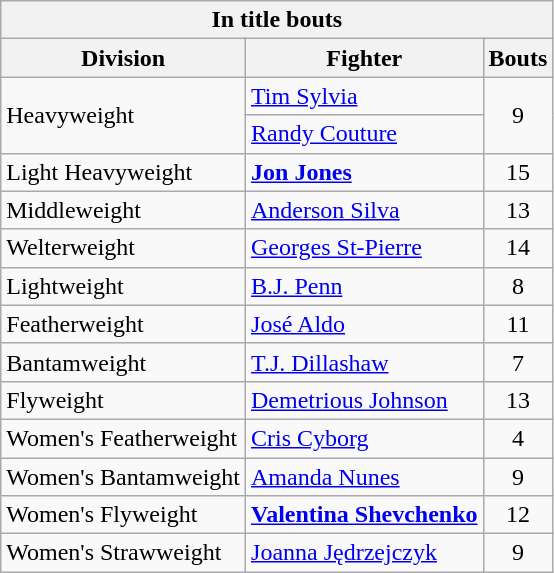<table id="Fighting_most_bouts_div_title" class=wikitable>
<tr>
<th colspan=3>In title bouts</th>
</tr>
<tr>
<th>Division</th>
<th>Fighter</th>
<th>Bouts</th>
</tr>
<tr>
<td rowspan=2>Heavyweight</td>
<td> <a href='#'>Tim Sylvia</a></td>
<td rowspan=2 align=center>9</td>
</tr>
<tr>
<td> <a href='#'>Randy Couture</a></td>
</tr>
<tr>
<td>Light Heavyweight</td>
<td> <strong><a href='#'>Jon Jones</a></strong></td>
<td align=center>15</td>
</tr>
<tr>
<td>Middleweight</td>
<td> <a href='#'>Anderson Silva</a></td>
<td align=center>13</td>
</tr>
<tr>
<td>Welterweight</td>
<td> <a href='#'>Georges St-Pierre</a></td>
<td align=center>14</td>
</tr>
<tr>
<td>Lightweight</td>
<td> <a href='#'>B.J. Penn</a></td>
<td align=center>8</td>
</tr>
<tr>
<td>Featherweight</td>
<td> <a href='#'>José Aldo</a></td>
<td align=center>11</td>
</tr>
<tr>
<td rowspan=1>Bantamweight</td>
<td> <a href='#'>T.J. Dillashaw</a></td>
<td rowspan=1 align=center>7<br></td>
</tr>
<tr>
<td>Flyweight</td>
<td> <a href='#'>Demetrious Johnson</a></td>
<td align=center>13</td>
</tr>
<tr>
<td>Women's Featherweight</td>
<td> <a href='#'>Cris Cyborg</a></td>
<td align=center>4</td>
</tr>
<tr>
<td>Women's Bantamweight</td>
<td> <a href='#'>Amanda Nunes</a></td>
<td align=center>9</td>
</tr>
<tr>
<td>Women's Flyweight</td>
<td> <strong><a href='#'>Valentina Shevchenko</a></strong></td>
<td align=center>12</td>
</tr>
<tr>
<td>Women's Strawweight</td>
<td> <a href='#'>Joanna Jędrzejczyk</a></td>
<td align=center>9</td>
</tr>
</table>
